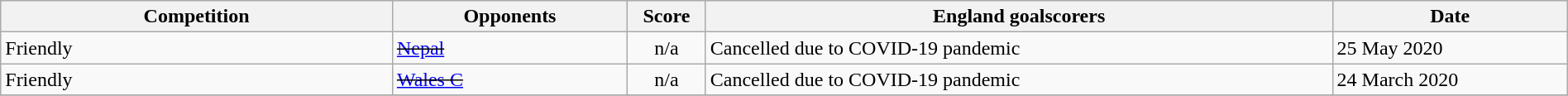<table class="wikitable" style="width:100%;">
<tr>
<th width=25%>Competition</th>
<th width=15%>Opponents</th>
<th width=5%>Score</th>
<th width=40%>England goalscorers</th>
<th width=15%>Date</th>
</tr>
<tr>
<td>Friendly</td>
<td><s><a href='#'>Nepal</a></s></td>
<td align=center>n/a</td>
<td>Cancelled due to COVID-19 pandemic</td>
<td>25 May 2020</td>
</tr>
<tr>
<td>Friendly</td>
<td><s><a href='#'>Wales C</a></s></td>
<td align=center>n/a</td>
<td>Cancelled due to COVID-19 pandemic</td>
<td>24 March 2020</td>
</tr>
<tr>
</tr>
</table>
